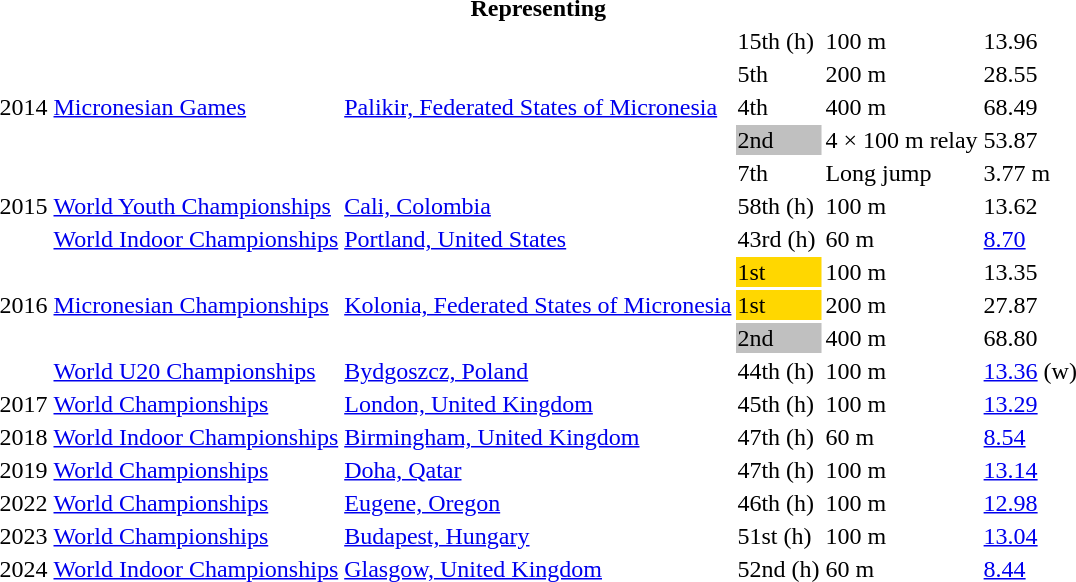<table>
<tr>
<th colspan="6">Representing </th>
</tr>
<tr>
<td rowspan=5>2014</td>
<td rowspan=5><a href='#'>Micronesian Games</a></td>
<td rowspan=5><a href='#'>Palikir, Federated States of Micronesia</a></td>
<td>15th (h)</td>
<td>100 m</td>
<td>13.96</td>
</tr>
<tr>
<td>5th</td>
<td>200 m</td>
<td>28.55</td>
</tr>
<tr>
<td>4th</td>
<td>400 m</td>
<td>68.49</td>
</tr>
<tr>
<td bgcolor=silver>2nd</td>
<td>4 × 100 m relay</td>
<td>53.87</td>
</tr>
<tr>
<td>7th</td>
<td>Long jump</td>
<td>3.77 m</td>
</tr>
<tr>
<td>2015</td>
<td><a href='#'>World Youth Championships</a></td>
<td><a href='#'>Cali, Colombia</a></td>
<td>58th (h)</td>
<td>100 m</td>
<td>13.62</td>
</tr>
<tr>
<td rowspan=5>2016</td>
<td><a href='#'>World Indoor Championships</a></td>
<td><a href='#'>Portland, United States</a></td>
<td>43rd (h)</td>
<td>60 m</td>
<td><a href='#'>8.70</a></td>
</tr>
<tr>
<td rowspan=3><a href='#'>Micronesian Championships</a></td>
<td rowspan=3><a href='#'>Kolonia, Federated States of Micronesia</a></td>
<td bgcolor=gold>1st</td>
<td>100 m</td>
<td>13.35</td>
</tr>
<tr>
<td bgcolor=gold>1st</td>
<td>200 m</td>
<td>27.87</td>
</tr>
<tr>
<td bgcolor=silver>2nd</td>
<td>400 m</td>
<td>68.80</td>
</tr>
<tr>
<td><a href='#'>World U20 Championships</a></td>
<td><a href='#'>Bydgoszcz, Poland</a></td>
<td>44th (h)</td>
<td>100 m</td>
<td><a href='#'>13.36</a> (w)</td>
</tr>
<tr>
<td>2017</td>
<td><a href='#'>World Championships</a></td>
<td><a href='#'>London, United Kingdom</a></td>
<td>45th (h)</td>
<td>100 m</td>
<td><a href='#'>13.29</a></td>
</tr>
<tr>
<td>2018</td>
<td><a href='#'>World Indoor Championships</a></td>
<td><a href='#'>Birmingham, United Kingdom</a></td>
<td>47th (h)</td>
<td>60 m</td>
<td><a href='#'>8.54</a></td>
</tr>
<tr>
<td>2019</td>
<td><a href='#'>World Championships</a></td>
<td><a href='#'>Doha, Qatar</a></td>
<td>47th (h)</td>
<td>100 m</td>
<td><a href='#'>13.14</a></td>
</tr>
<tr>
<td>2022</td>
<td><a href='#'>World Championships</a></td>
<td><a href='#'>Eugene, Oregon</a></td>
<td>46th (h)</td>
<td>100 m</td>
<td><a href='#'>12.98</a></td>
</tr>
<tr>
<td>2023</td>
<td><a href='#'>World Championships</a></td>
<td><a href='#'>Budapest, Hungary</a></td>
<td>51st (h)</td>
<td>100 m</td>
<td><a href='#'>13.04</a></td>
</tr>
<tr>
<td>2024</td>
<td><a href='#'>World Indoor Championships</a></td>
<td><a href='#'>Glasgow, United Kingdom</a></td>
<td>52nd (h)</td>
<td>60 m</td>
<td><a href='#'>8.44</a></td>
</tr>
</table>
